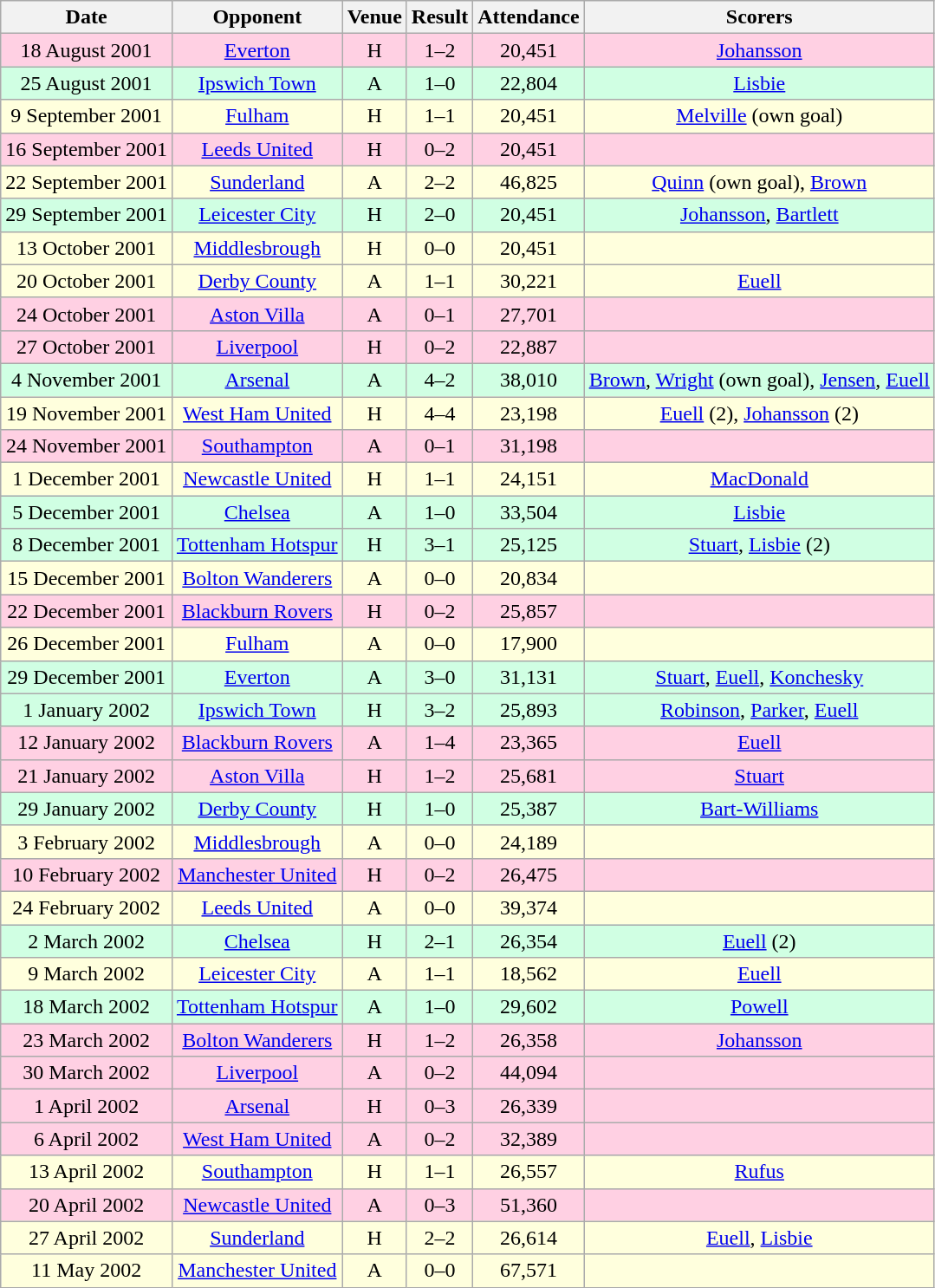<table class="wikitable sortable" style="font-size:100%; text-align:center">
<tr>
<th>Date</th>
<th>Opponent</th>
<th>Venue</th>
<th>Result</th>
<th>Attendance</th>
<th>Scorers</th>
</tr>
<tr style="background-color: #ffd0e3;">
<td>18 August 2001</td>
<td><a href='#'>Everton</a></td>
<td>H</td>
<td>1–2</td>
<td>20,451</td>
<td><a href='#'>Johansson</a></td>
</tr>
<tr style="background-color: #d0ffe3;">
<td>25 August 2001</td>
<td><a href='#'>Ipswich Town</a></td>
<td>A</td>
<td>1–0</td>
<td>22,804</td>
<td><a href='#'>Lisbie</a></td>
</tr>
<tr style="background-color: #ffffdd;">
<td>9 September 2001</td>
<td><a href='#'>Fulham</a></td>
<td>H</td>
<td>1–1</td>
<td>20,451</td>
<td><a href='#'>Melville</a> (own goal)</td>
</tr>
<tr style="background-color: #ffd0e3;">
<td>16 September 2001</td>
<td><a href='#'>Leeds United</a></td>
<td>H</td>
<td>0–2</td>
<td>20,451</td>
<td></td>
</tr>
<tr style="background-color: #ffffdd;">
<td>22 September 2001</td>
<td><a href='#'>Sunderland</a></td>
<td>A</td>
<td>2–2</td>
<td>46,825</td>
<td><a href='#'>Quinn</a> (own goal), <a href='#'>Brown</a></td>
</tr>
<tr style="background-color: #d0ffe3;">
<td>29 September 2001</td>
<td><a href='#'>Leicester City</a></td>
<td>H</td>
<td>2–0</td>
<td>20,451</td>
<td><a href='#'>Johansson</a>, <a href='#'>Bartlett</a></td>
</tr>
<tr style="background-color: #ffffdd;">
<td>13 October 2001</td>
<td><a href='#'>Middlesbrough</a></td>
<td>H</td>
<td>0–0</td>
<td>20,451</td>
<td></td>
</tr>
<tr style="background-color: #ffffdd;">
<td>20 October 2001</td>
<td><a href='#'>Derby County</a></td>
<td>A</td>
<td>1–1</td>
<td>30,221</td>
<td><a href='#'>Euell</a></td>
</tr>
<tr style="background-color: #ffd0e3;">
<td>24 October 2001</td>
<td><a href='#'>Aston Villa</a></td>
<td>A</td>
<td>0–1</td>
<td>27,701</td>
<td></td>
</tr>
<tr style="background-color: #ffd0e3;">
<td>27 October 2001</td>
<td><a href='#'>Liverpool</a></td>
<td>H</td>
<td>0–2</td>
<td>22,887</td>
<td></td>
</tr>
<tr style="background-color: #d0ffe3;">
<td>4 November 2001</td>
<td><a href='#'>Arsenal</a></td>
<td>A</td>
<td>4–2</td>
<td>38,010</td>
<td><a href='#'>Brown</a>, <a href='#'>Wright</a> (own goal), <a href='#'>Jensen</a>, <a href='#'>Euell</a></td>
</tr>
<tr style="background-color: #ffffdd;">
<td>19 November 2001</td>
<td><a href='#'>West Ham United</a></td>
<td>H</td>
<td>4–4</td>
<td>23,198</td>
<td><a href='#'>Euell</a> (2), <a href='#'>Johansson</a> (2)</td>
</tr>
<tr style="background-color: #ffd0e3;">
<td>24 November 2001</td>
<td><a href='#'>Southampton</a></td>
<td>A</td>
<td>0–1</td>
<td>31,198</td>
<td></td>
</tr>
<tr style="background-color: #ffffdd;">
<td>1 December 2001</td>
<td><a href='#'>Newcastle United</a></td>
<td>H</td>
<td>1–1</td>
<td>24,151</td>
<td><a href='#'>MacDonald</a></td>
</tr>
<tr style="background-color: #d0ffe3;">
<td>5 December 2001</td>
<td><a href='#'>Chelsea</a></td>
<td>A</td>
<td>1–0</td>
<td>33,504</td>
<td><a href='#'>Lisbie</a></td>
</tr>
<tr style="background-color: #d0ffe3;">
<td>8 December 2001</td>
<td><a href='#'>Tottenham Hotspur</a></td>
<td>H</td>
<td>3–1</td>
<td>25,125</td>
<td><a href='#'>Stuart</a>, <a href='#'>Lisbie</a> (2)</td>
</tr>
<tr style="background-color: #ffffdd;">
<td>15 December 2001</td>
<td><a href='#'>Bolton Wanderers</a></td>
<td>A</td>
<td>0–0</td>
<td>20,834</td>
<td></td>
</tr>
<tr style="background-color: #ffd0e3;">
<td>22 December 2001</td>
<td><a href='#'>Blackburn Rovers</a></td>
<td>H</td>
<td>0–2</td>
<td>25,857</td>
<td></td>
</tr>
<tr style="background-color: #ffffdd;">
<td>26 December 2001</td>
<td><a href='#'>Fulham</a></td>
<td>A</td>
<td>0–0</td>
<td>17,900</td>
<td></td>
</tr>
<tr style="background-color: #d0ffe3;">
<td>29 December 2001</td>
<td><a href='#'>Everton</a></td>
<td>A</td>
<td>3–0</td>
<td>31,131</td>
<td><a href='#'>Stuart</a>, <a href='#'>Euell</a>, <a href='#'>Konchesky</a></td>
</tr>
<tr style="background-color: #d0ffe3;">
<td>1 January 2002</td>
<td><a href='#'>Ipswich Town</a></td>
<td>H</td>
<td>3–2</td>
<td>25,893</td>
<td><a href='#'>Robinson</a>, <a href='#'>Parker</a>, <a href='#'>Euell</a></td>
</tr>
<tr style="background-color: #ffd0e3;">
<td>12 January 2002</td>
<td><a href='#'>Blackburn Rovers</a></td>
<td>A</td>
<td>1–4</td>
<td>23,365</td>
<td><a href='#'>Euell</a></td>
</tr>
<tr style="background-color: #ffd0e3;">
<td>21 January 2002</td>
<td><a href='#'>Aston Villa</a></td>
<td>H</td>
<td>1–2</td>
<td>25,681</td>
<td><a href='#'>Stuart</a></td>
</tr>
<tr style="background-color: #d0ffe3;">
<td>29 January 2002</td>
<td><a href='#'>Derby County</a></td>
<td>H</td>
<td>1–0</td>
<td>25,387</td>
<td><a href='#'>Bart-Williams</a></td>
</tr>
<tr style="background-color: #ffffdd;">
<td>3 February 2002</td>
<td><a href='#'>Middlesbrough</a></td>
<td>A</td>
<td>0–0</td>
<td>24,189</td>
<td></td>
</tr>
<tr style="background-color: #ffd0e3;">
<td>10 February 2002</td>
<td><a href='#'>Manchester United</a></td>
<td>H</td>
<td>0–2</td>
<td>26,475</td>
<td></td>
</tr>
<tr style="background-color: #ffffdd;">
<td>24 February 2002</td>
<td><a href='#'>Leeds United</a></td>
<td>A</td>
<td>0–0</td>
<td>39,374</td>
<td></td>
</tr>
<tr style="background-color: #d0ffe3;">
<td>2 March 2002</td>
<td><a href='#'>Chelsea</a></td>
<td>H</td>
<td>2–1</td>
<td>26,354</td>
<td><a href='#'>Euell</a> (2)</td>
</tr>
<tr style="background-color: #ffffdd;">
<td>9 March 2002</td>
<td><a href='#'>Leicester City</a></td>
<td>A</td>
<td>1–1</td>
<td>18,562</td>
<td><a href='#'>Euell</a></td>
</tr>
<tr style="background-color: #d0ffe3;">
<td>18 March 2002</td>
<td><a href='#'>Tottenham Hotspur</a></td>
<td>A</td>
<td>1–0</td>
<td>29,602</td>
<td><a href='#'>Powell</a></td>
</tr>
<tr style="background-color: #ffd0e3;">
<td>23 March 2002</td>
<td><a href='#'>Bolton Wanderers</a></td>
<td>H</td>
<td>1–2</td>
<td>26,358</td>
<td><a href='#'>Johansson</a></td>
</tr>
<tr style="background-color: #ffd0e3;">
<td>30 March 2002</td>
<td><a href='#'>Liverpool</a></td>
<td>A</td>
<td>0–2</td>
<td>44,094</td>
<td></td>
</tr>
<tr style="background-color: #ffd0e3;">
<td>1 April 2002</td>
<td><a href='#'>Arsenal</a></td>
<td>H</td>
<td>0–3</td>
<td>26,339</td>
<td></td>
</tr>
<tr style="background-color: #ffd0e3;">
<td>6 April 2002</td>
<td><a href='#'>West Ham United</a></td>
<td>A</td>
<td>0–2</td>
<td>32,389</td>
<td></td>
</tr>
<tr style="background-color: #ffffdd;">
<td>13 April 2002</td>
<td><a href='#'>Southampton</a></td>
<td>H</td>
<td>1–1</td>
<td>26,557</td>
<td><a href='#'>Rufus</a></td>
</tr>
<tr style="background-color: #ffd0e3;">
<td>20 April 2002</td>
<td><a href='#'>Newcastle United</a></td>
<td>A</td>
<td>0–3</td>
<td>51,360</td>
<td></td>
</tr>
<tr style="background-color: #ffffdd;">
<td>27 April 2002</td>
<td><a href='#'>Sunderland</a></td>
<td>H</td>
<td>2–2</td>
<td>26,614</td>
<td><a href='#'>Euell</a>, <a href='#'>Lisbie</a></td>
</tr>
<tr style="background-color: #ffffdd;">
<td>11 May 2002</td>
<td><a href='#'>Manchester United</a></td>
<td>A</td>
<td>0–0</td>
<td>67,571</td>
<td></td>
</tr>
</table>
